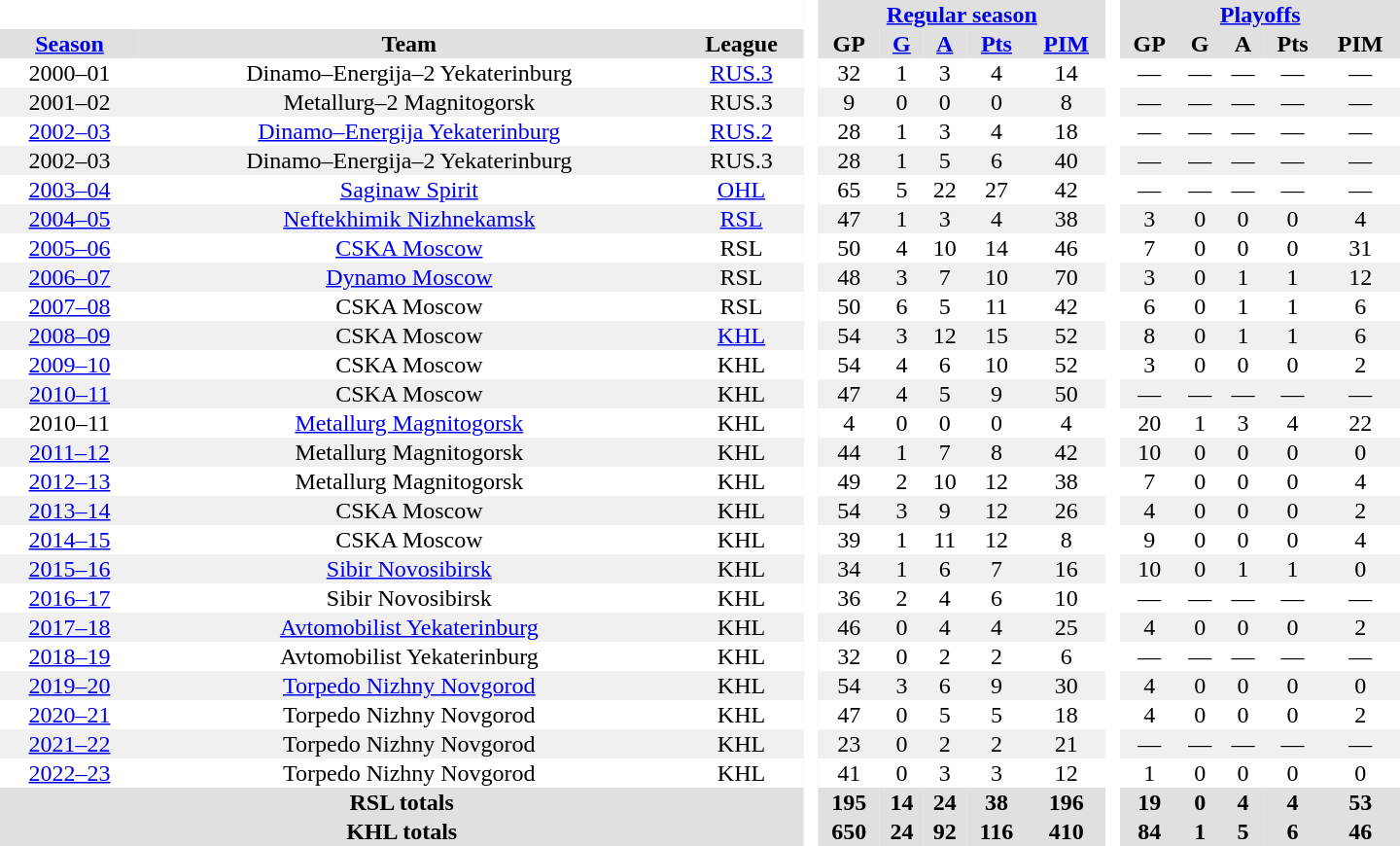<table border="0" cellpadding="1" cellspacing="0" style="text-align:center; width:60em;">
<tr style="background:#e0e0e0;">
<th colspan="3"  bgcolor="#ffffff"> </th>
<th rowspan="99" bgcolor="#ffffff"> </th>
<th colspan="5"><a href='#'>Regular season</a></th>
<th rowspan="99" bgcolor="#ffffff"> </th>
<th colspan="5"><a href='#'>Playoffs</a></th>
</tr>
<tr style="background:#e0e0e0;">
<th><a href='#'>Season</a></th>
<th>Team</th>
<th>League</th>
<th>GP</th>
<th><a href='#'>G</a></th>
<th><a href='#'>A</a></th>
<th><a href='#'>Pts</a></th>
<th><a href='#'>PIM</a></th>
<th>GP</th>
<th>G</th>
<th>A</th>
<th>Pts</th>
<th>PIM</th>
</tr>
<tr>
<td>2000–01</td>
<td>Dinamo–Energija–2 Yekaterinburg</td>
<td><a href='#'>RUS.3</a></td>
<td>32</td>
<td>1</td>
<td>3</td>
<td>4</td>
<td>14</td>
<td>—</td>
<td>—</td>
<td>—</td>
<td>—</td>
<td>—</td>
</tr>
<tr bgcolor="#f0f0f0">
<td>2001–02</td>
<td>Metallurg–2 Magnitogorsk</td>
<td>RUS.3</td>
<td>9</td>
<td>0</td>
<td>0</td>
<td>0</td>
<td>8</td>
<td>—</td>
<td>—</td>
<td>—</td>
<td>—</td>
<td>—</td>
</tr>
<tr>
<td><a href='#'>2002–03</a></td>
<td><a href='#'>Dinamo–Energija Yekaterinburg</a></td>
<td><a href='#'>RUS.2</a></td>
<td>28</td>
<td>1</td>
<td>3</td>
<td>4</td>
<td>18</td>
<td>—</td>
<td>—</td>
<td>—</td>
<td>—</td>
<td>—</td>
</tr>
<tr bgcolor="#f0f0f0">
<td>2002–03</td>
<td>Dinamo–Energija–2 Yekaterinburg</td>
<td>RUS.3</td>
<td>28</td>
<td>1</td>
<td>5</td>
<td>6</td>
<td>40</td>
<td>—</td>
<td>—</td>
<td>—</td>
<td>—</td>
<td>—</td>
</tr>
<tr>
<td><a href='#'>2003–04</a></td>
<td><a href='#'>Saginaw Spirit</a></td>
<td><a href='#'>OHL</a></td>
<td>65</td>
<td>5</td>
<td>22</td>
<td>27</td>
<td>42</td>
<td>—</td>
<td>—</td>
<td>—</td>
<td>—</td>
<td>—</td>
</tr>
<tr bgcolor="#f0f0f0">
<td><a href='#'>2004–05</a></td>
<td><a href='#'>Neftekhimik Nizhnekamsk</a></td>
<td><a href='#'>RSL</a></td>
<td>47</td>
<td>1</td>
<td>3</td>
<td>4</td>
<td>38</td>
<td>3</td>
<td>0</td>
<td>0</td>
<td>0</td>
<td>4</td>
</tr>
<tr>
<td><a href='#'>2005–06</a></td>
<td><a href='#'>CSKA Moscow</a></td>
<td>RSL</td>
<td>50</td>
<td>4</td>
<td>10</td>
<td>14</td>
<td>46</td>
<td>7</td>
<td>0</td>
<td>0</td>
<td>0</td>
<td>31</td>
</tr>
<tr bgcolor="#f0f0f0">
<td><a href='#'>2006–07</a></td>
<td><a href='#'>Dynamo Moscow</a></td>
<td>RSL</td>
<td>48</td>
<td>3</td>
<td>7</td>
<td>10</td>
<td>70</td>
<td>3</td>
<td>0</td>
<td>1</td>
<td>1</td>
<td>12</td>
</tr>
<tr>
<td><a href='#'>2007–08</a></td>
<td>CSKA Moscow</td>
<td>RSL</td>
<td>50</td>
<td>6</td>
<td>5</td>
<td>11</td>
<td>42</td>
<td>6</td>
<td>0</td>
<td>1</td>
<td>1</td>
<td>6</td>
</tr>
<tr bgcolor="#f0f0f0">
<td><a href='#'>2008–09</a></td>
<td>CSKA Moscow</td>
<td><a href='#'>KHL</a></td>
<td>54</td>
<td>3</td>
<td>12</td>
<td>15</td>
<td>52</td>
<td>8</td>
<td>0</td>
<td>1</td>
<td>1</td>
<td>6</td>
</tr>
<tr>
<td><a href='#'>2009–10</a></td>
<td>CSKA Moscow</td>
<td>KHL</td>
<td>54</td>
<td>4</td>
<td>6</td>
<td>10</td>
<td>52</td>
<td>3</td>
<td>0</td>
<td>0</td>
<td>0</td>
<td>2</td>
</tr>
<tr bgcolor="#f0f0f0">
<td><a href='#'>2010–11</a></td>
<td>CSKA Moscow</td>
<td>KHL</td>
<td>47</td>
<td>4</td>
<td>5</td>
<td>9</td>
<td>50</td>
<td>—</td>
<td>—</td>
<td>—</td>
<td>—</td>
<td>—</td>
</tr>
<tr>
<td>2010–11</td>
<td><a href='#'>Metallurg Magnitogorsk</a></td>
<td>KHL</td>
<td>4</td>
<td>0</td>
<td>0</td>
<td>0</td>
<td>4</td>
<td>20</td>
<td>1</td>
<td>3</td>
<td>4</td>
<td>22</td>
</tr>
<tr bgcolor="#f0f0f0">
<td><a href='#'>2011–12</a></td>
<td>Metallurg Magnitogorsk</td>
<td>KHL</td>
<td>44</td>
<td>1</td>
<td>7</td>
<td>8</td>
<td>42</td>
<td>10</td>
<td>0</td>
<td>0</td>
<td>0</td>
<td>0</td>
</tr>
<tr>
<td><a href='#'>2012–13</a></td>
<td>Metallurg Magnitogorsk</td>
<td>KHL</td>
<td>49</td>
<td>2</td>
<td>10</td>
<td>12</td>
<td>38</td>
<td>7</td>
<td>0</td>
<td>0</td>
<td>0</td>
<td>4</td>
</tr>
<tr bgcolor="#f0f0f0">
<td><a href='#'>2013–14</a></td>
<td>CSKA Moscow</td>
<td>KHL</td>
<td>54</td>
<td>3</td>
<td>9</td>
<td>12</td>
<td>26</td>
<td>4</td>
<td>0</td>
<td>0</td>
<td>0</td>
<td>2</td>
</tr>
<tr>
<td><a href='#'>2014–15</a></td>
<td>CSKA Moscow</td>
<td>KHL</td>
<td>39</td>
<td>1</td>
<td>11</td>
<td>12</td>
<td>8</td>
<td>9</td>
<td>0</td>
<td>0</td>
<td>0</td>
<td>4</td>
</tr>
<tr bgcolor="#f0f0f0">
<td><a href='#'>2015–16</a></td>
<td><a href='#'>Sibir Novosibirsk</a></td>
<td>KHL</td>
<td>34</td>
<td>1</td>
<td>6</td>
<td>7</td>
<td>16</td>
<td>10</td>
<td>0</td>
<td>1</td>
<td>1</td>
<td>0</td>
</tr>
<tr>
<td><a href='#'>2016–17</a></td>
<td>Sibir Novosibirsk</td>
<td>KHL</td>
<td>36</td>
<td>2</td>
<td>4</td>
<td>6</td>
<td>10</td>
<td>—</td>
<td>—</td>
<td>—</td>
<td>—</td>
<td>—</td>
</tr>
<tr bgcolor="#f0f0f0">
<td><a href='#'>2017–18</a></td>
<td><a href='#'>Avtomobilist Yekaterinburg</a></td>
<td>KHL</td>
<td>46</td>
<td>0</td>
<td>4</td>
<td>4</td>
<td>25</td>
<td>4</td>
<td>0</td>
<td>0</td>
<td>0</td>
<td>2</td>
</tr>
<tr>
<td><a href='#'>2018–19</a></td>
<td>Avtomobilist Yekaterinburg</td>
<td>KHL</td>
<td>32</td>
<td>0</td>
<td>2</td>
<td>2</td>
<td>6</td>
<td>—</td>
<td>—</td>
<td>—</td>
<td>—</td>
<td>—</td>
</tr>
<tr bgcolor="#f0f0f0">
<td><a href='#'>2019–20</a></td>
<td><a href='#'>Torpedo Nizhny Novgorod</a></td>
<td>KHL</td>
<td>54</td>
<td>3</td>
<td>6</td>
<td>9</td>
<td>30</td>
<td>4</td>
<td>0</td>
<td>0</td>
<td>0</td>
<td>0</td>
</tr>
<tr>
<td><a href='#'>2020–21</a></td>
<td>Torpedo Nizhny Novgorod</td>
<td>KHL</td>
<td>47</td>
<td>0</td>
<td>5</td>
<td>5</td>
<td>18</td>
<td>4</td>
<td>0</td>
<td>0</td>
<td>0</td>
<td>2</td>
</tr>
<tr bgcolor="#f0f0f0">
<td><a href='#'>2021–22</a></td>
<td>Torpedo Nizhny Novgorod</td>
<td>KHL</td>
<td>23</td>
<td>0</td>
<td>2</td>
<td>2</td>
<td>21</td>
<td>—</td>
<td>—</td>
<td>—</td>
<td>—</td>
<td>—</td>
</tr>
<tr>
<td><a href='#'>2022–23</a></td>
<td>Torpedo Nizhny Novgorod</td>
<td>KHL</td>
<td>41</td>
<td>0</td>
<td>3</td>
<td>3</td>
<td>12</td>
<td>1</td>
<td>0</td>
<td>0</td>
<td>0</td>
<td>0</td>
</tr>
<tr style="background:#e0e0e0;">
<th colspan="3">RSL totals</th>
<th>195</th>
<th>14</th>
<th>24</th>
<th>38</th>
<th>196</th>
<th>19</th>
<th>0</th>
<th>4</th>
<th>4</th>
<th>53</th>
</tr>
<tr style="background:#e0e0e0;">
<th colspan="3">KHL totals</th>
<th>650</th>
<th>24</th>
<th>92</th>
<th>116</th>
<th>410</th>
<th>84</th>
<th>1</th>
<th>5</th>
<th>6</th>
<th>46</th>
</tr>
</table>
